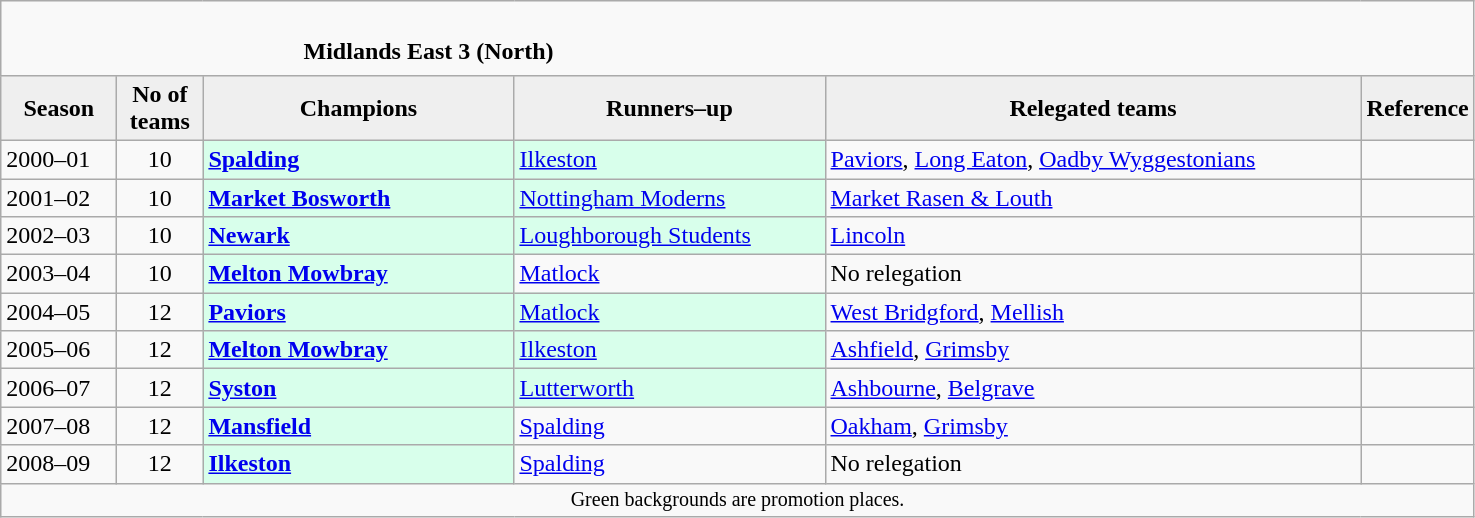<table class="wikitable" style="text-align: left;">
<tr>
<td colspan="11" cellpadding="0" cellspacing="0"><br><table border="0" style="width:100%;" cellpadding="0" cellspacing="0">
<tr>
<td style="width:20%; border:0;"></td>
<td style="border:0;"><strong>Midlands East 3 (North)</strong></td>
<td style="width:20%; border:0;"></td>
</tr>
</table>
</td>
</tr>
<tr>
<th style="background:#efefef; width:70px;">Season</th>
<th style="background:#efefef; width:50px;">No of teams</th>
<th style="background:#efefef; width:200px;">Champions</th>
<th style="background:#efefef; width:200px;">Runners–up</th>
<th style="background:#efefef; width:350px;">Relegated teams</th>
<th style="background:#efefef; width:50px;">Reference</th>
</tr>
<tr align=left>
<td>2000–01</td>
<td style="text-align: center;">10</td>
<td style="background:#d8ffeb;"><strong><a href='#'>Spalding</a></strong></td>
<td style="background:#d8ffeb;"><a href='#'>Ilkeston</a></td>
<td><a href='#'>Paviors</a>, <a href='#'>Long Eaton</a>, <a href='#'>Oadby Wyggestonians</a></td>
<td></td>
</tr>
<tr>
<td>2001–02</td>
<td style="text-align: center;">10</td>
<td style="background:#d8ffeb;"><strong><a href='#'>Market Bosworth</a></strong></td>
<td style="background:#d8ffeb;"><a href='#'>Nottingham Moderns</a></td>
<td><a href='#'>Market Rasen & Louth</a></td>
<td></td>
</tr>
<tr>
<td>2002–03</td>
<td style="text-align: center;">10</td>
<td style="background:#d8ffeb;"><strong><a href='#'>Newark</a></strong></td>
<td style="background:#d8ffeb;"><a href='#'>Loughborough Students</a></td>
<td><a href='#'>Lincoln</a></td>
<td></td>
</tr>
<tr>
<td>2003–04</td>
<td style="text-align: center;">10</td>
<td style="background:#d8ffeb;"><strong><a href='#'>Melton Mowbray</a></strong></td>
<td><a href='#'>Matlock</a></td>
<td>No relegation</td>
<td></td>
</tr>
<tr>
<td>2004–05</td>
<td style="text-align: center;">12</td>
<td style="background:#d8ffeb;"><strong><a href='#'>Paviors</a></strong></td>
<td style="background:#d8ffeb;"><a href='#'>Matlock</a></td>
<td><a href='#'>West Bridgford</a>, <a href='#'>Mellish</a></td>
<td></td>
</tr>
<tr>
<td>2005–06</td>
<td style="text-align: center;">12</td>
<td style="background:#d8ffeb;"><strong><a href='#'>Melton Mowbray</a></strong></td>
<td style="background:#d8ffeb;"><a href='#'>Ilkeston</a></td>
<td><a href='#'>Ashfield</a>, <a href='#'>Grimsby</a></td>
<td></td>
</tr>
<tr>
<td>2006–07</td>
<td style="text-align: center;">12</td>
<td style="background:#d8ffeb;"><strong><a href='#'>Syston</a></strong></td>
<td style="background:#d8ffeb;"><a href='#'>Lutterworth</a></td>
<td><a href='#'>Ashbourne</a>, <a href='#'>Belgrave</a></td>
<td></td>
</tr>
<tr>
<td>2007–08</td>
<td style="text-align: center;">12</td>
<td style="background:#d8ffeb;"><strong><a href='#'>Mansfield</a></strong></td>
<td><a href='#'>Spalding</a></td>
<td><a href='#'>Oakham</a>, <a href='#'>Grimsby</a></td>
<td></td>
</tr>
<tr>
<td>2008–09</td>
<td style="text-align: center;">12</td>
<td style="background:#d8ffeb;"><strong><a href='#'>Ilkeston</a></strong></td>
<td><a href='#'>Spalding</a></td>
<td>No relegation</td>
<td></td>
</tr>
<tr>
<td colspan="15"  style="border:0; font-size:smaller; text-align:center;">Green backgrounds are promotion places.</td>
</tr>
</table>
